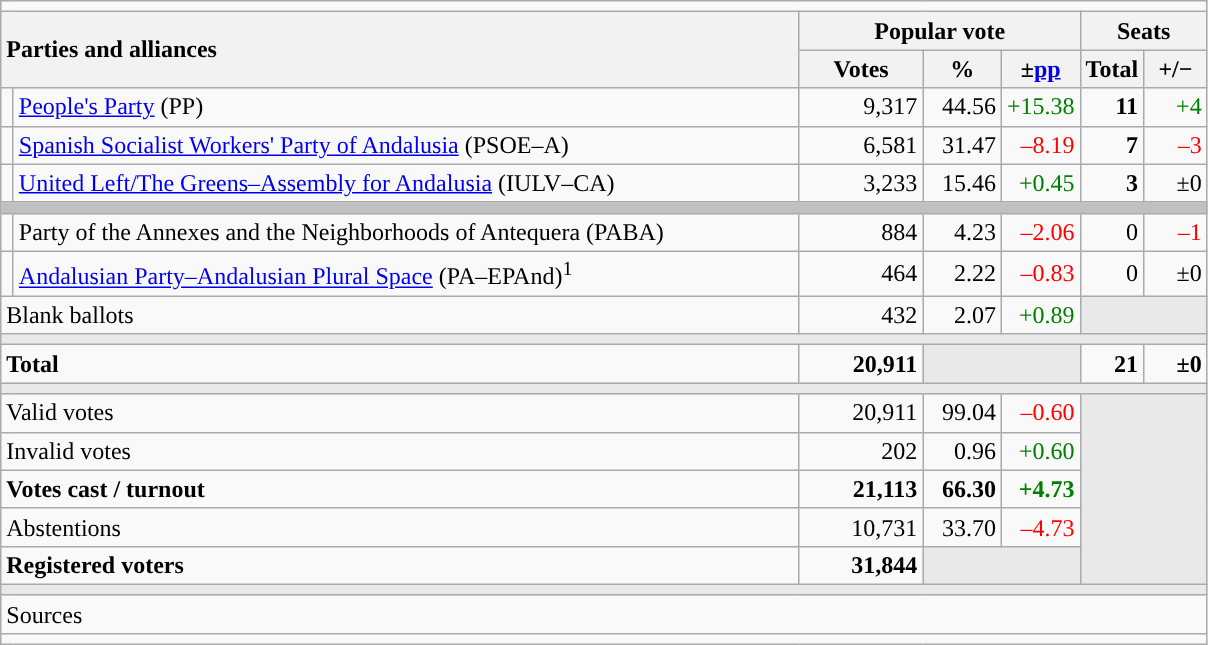<table class="wikitable" style="text-align:right;">
<tr>
<td colspan="7"></td>
</tr>
<tr>
<th style="text-align:left;" rowspan="2" colspan="2" width="525">Parties and alliances</th>
<th colspan="3">Popular vote</th>
<th colspan="2">Seats</th>
</tr>
<tr>
<th width="75">Votes</th>
<th width="45">%</th>
<th width="45">±<a href='#'>pp</a></th>
<th width="35">Total</th>
<th width="35">+/−</th>
</tr>
<tr>
<td width="1" style="color:inherit;background:"></td>
<td align="left"><a href='#'>People's Party</a> (PP)</td>
<td>9,317</td>
<td>44.56</td>
<td style="color:green;">+15.38</td>
<td><strong>11</strong></td>
<td style="color:green;">+4</td>
</tr>
<tr>
<td style="color:inherit;background:"></td>
<td align="left"><a href='#'>Spanish Socialist Workers' Party of Andalusia</a> (PSOE–A)</td>
<td>6,581</td>
<td>31.47</td>
<td style="color:red;">–8.19</td>
<td><strong>7</strong></td>
<td style="color:red;">–3</td>
</tr>
<tr>
<td style="color:inherit;background:"></td>
<td align="left"><a href='#'>United Left/The Greens–Assembly for Andalusia</a> (IULV–CA)</td>
<td>3,233</td>
<td>15.46</td>
<td style="color:green;">+0.45</td>
<td><strong>3</strong></td>
<td>±0</td>
</tr>
<tr>
<td colspan="7" bgcolor="#C0C0C0"></td>
</tr>
<tr>
<td style="color:inherit;background:"></td>
<td align="left">Party of the Annexes and the Neighborhoods of Antequera (PABA)</td>
<td>884</td>
<td>4.23</td>
<td style="color:red;">–2.06</td>
<td>0</td>
<td style="color:red;">–1</td>
</tr>
<tr>
<td style="color:inherit;background:"></td>
<td align="left"><a href='#'>Andalusian Party–Andalusian Plural Space</a> (PA–EPAnd)<sup>1</sup></td>
<td>464</td>
<td>2.22</td>
<td style="color:red;">–0.83</td>
<td>0</td>
<td>±0</td>
</tr>
<tr>
<td align="left" colspan="2">Blank ballots</td>
<td>432</td>
<td>2.07</td>
<td style="color:green;">+0.89</td>
<td bgcolor="#E9E9E9" colspan="2"></td>
</tr>
<tr>
<td colspan="7" bgcolor="#E9E9E9"></td>
</tr>
<tr style="font-weight:bold;">
<td align="left" colspan="2">Total</td>
<td>20,911</td>
<td bgcolor="#E9E9E9" colspan="2"></td>
<td>21</td>
<td>±0</td>
</tr>
<tr>
<td colspan="7" bgcolor="#E9E9E9"></td>
</tr>
<tr>
<td align="left" colspan="2">Valid votes</td>
<td>20,911</td>
<td>99.04</td>
<td style="color:red;">–0.60</td>
<td bgcolor="#E9E9E9" colspan="2" rowspan="5"></td>
</tr>
<tr>
<td align="left" colspan="2">Invalid votes</td>
<td>202</td>
<td>0.96</td>
<td style="color:green;">+0.60</td>
</tr>
<tr style="font-weight:bold;">
<td align="left" colspan="2">Votes cast / turnout</td>
<td>21,113</td>
<td>66.30</td>
<td style="color:green;">+4.73</td>
</tr>
<tr>
<td align="left" colspan="2">Abstentions</td>
<td>10,731</td>
<td>33.70</td>
<td style="color:red;">–4.73</td>
</tr>
<tr style="font-weight:bold;">
<td align="left" colspan="2">Registered voters</td>
<td>31,844</td>
<td bgcolor="#E9E9E9" colspan="2"></td>
</tr>
<tr>
<td colspan="7" bgcolor="#E9E9E9"></td>
</tr>
<tr>
<td align="left" colspan="7">Sources</td>
</tr>
<tr>
<td colspan="7" style="text-align:left; max-width:790px;"></td>
</tr>
</table>
